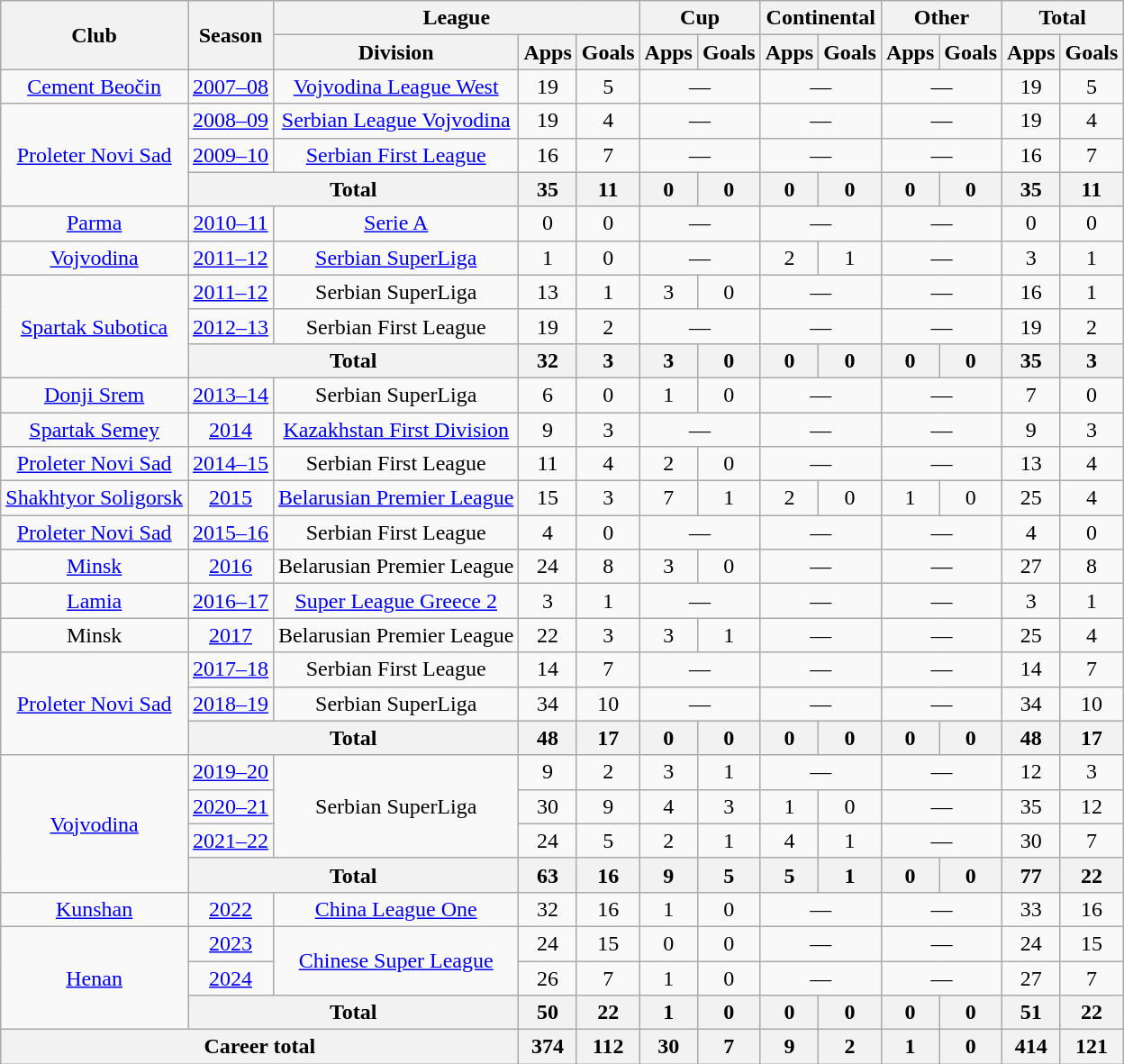<table class="wikitable" style="text-align: center;">
<tr>
<th rowspan="2">Club</th>
<th rowspan="2">Season</th>
<th colspan="3">League</th>
<th colspan="2">Cup</th>
<th colspan="2">Continental</th>
<th colspan="2">Other</th>
<th colspan="2">Total</th>
</tr>
<tr>
<th>Division</th>
<th>Apps</th>
<th>Goals</th>
<th>Apps</th>
<th>Goals</th>
<th>Apps</th>
<th>Goals</th>
<th>Apps</th>
<th>Goals</th>
<th>Apps</th>
<th>Goals</th>
</tr>
<tr>
<td><a href='#'>Cement Beočin</a></td>
<td><a href='#'>2007–08</a></td>
<td><a href='#'>Vojvodina League West</a></td>
<td>19</td>
<td>5</td>
<td colspan="2">—</td>
<td colspan="2">—</td>
<td colspan="2">—</td>
<td>19</td>
<td>5</td>
</tr>
<tr>
<td rowspan="3" valign="center"><a href='#'>Proleter Novi Sad</a></td>
<td><a href='#'>2008–09</a></td>
<td><a href='#'>Serbian League Vojvodina</a></td>
<td>19</td>
<td>4</td>
<td colspan="2">—</td>
<td colspan="2">—</td>
<td colspan="2">—</td>
<td>19</td>
<td>4</td>
</tr>
<tr>
<td><a href='#'>2009–10</a></td>
<td><a href='#'>Serbian First League</a></td>
<td>16</td>
<td>7</td>
<td colspan="2">—</td>
<td colspan="2">—</td>
<td colspan="2">—</td>
<td>16</td>
<td>7</td>
</tr>
<tr>
<th colspan="2">Total</th>
<th>35</th>
<th>11</th>
<th>0</th>
<th>0</th>
<th>0</th>
<th>0</th>
<th>0</th>
<th>0</th>
<th>35</th>
<th>11</th>
</tr>
<tr>
<td><a href='#'>Parma</a></td>
<td><a href='#'>2010–11</a></td>
<td><a href='#'>Serie A</a></td>
<td>0</td>
<td>0</td>
<td colspan="2">—</td>
<td colspan="2">—</td>
<td colspan="2">—</td>
<td>0</td>
<td>0</td>
</tr>
<tr>
<td><a href='#'>Vojvodina</a></td>
<td><a href='#'>2011–12</a></td>
<td><a href='#'>Serbian SuperLiga</a></td>
<td>1</td>
<td>0</td>
<td colspan="2">—</td>
<td>2</td>
<td>1</td>
<td colspan="2">—</td>
<td>3</td>
<td>1</td>
</tr>
<tr>
<td rowspan="3"><a href='#'>Spartak Subotica</a></td>
<td><a href='#'>2011–12</a></td>
<td>Serbian SuperLiga</td>
<td>13</td>
<td>1</td>
<td>3</td>
<td>0</td>
<td colspan="2">—</td>
<td colspan="2">—</td>
<td>16</td>
<td>1</td>
</tr>
<tr>
<td><a href='#'>2012–13</a></td>
<td>Serbian First League</td>
<td>19</td>
<td>2</td>
<td colspan="2">—</td>
<td colspan="2">—</td>
<td colspan="2">—</td>
<td>19</td>
<td>2</td>
</tr>
<tr>
<th colspan="2">Total</th>
<th>32</th>
<th>3</th>
<th>3</th>
<th>0</th>
<th>0</th>
<th>0</th>
<th>0</th>
<th>0</th>
<th>35</th>
<th>3</th>
</tr>
<tr>
<td><a href='#'>Donji Srem</a></td>
<td><a href='#'>2013–14</a></td>
<td>Serbian SuperLiga</td>
<td>6</td>
<td>0</td>
<td>1</td>
<td>0</td>
<td colspan="2">—</td>
<td colspan="2">—</td>
<td>7</td>
<td>0</td>
</tr>
<tr>
<td><a href='#'>Spartak Semey</a></td>
<td><a href='#'>2014</a></td>
<td><a href='#'>Kazakhstan First Division</a></td>
<td>9</td>
<td>3</td>
<td colspan="2">—</td>
<td colspan="2">—</td>
<td colspan="2">—</td>
<td>9</td>
<td>3</td>
</tr>
<tr>
<td><a href='#'>Proleter Novi Sad</a></td>
<td><a href='#'>2014–15</a></td>
<td>Serbian First League</td>
<td>11</td>
<td>4</td>
<td>2</td>
<td>0</td>
<td colspan="2">—</td>
<td colspan="2">—</td>
<td>13</td>
<td>4</td>
</tr>
<tr>
<td><a href='#'>Shakhtyor Soligorsk</a></td>
<td><a href='#'>2015</a></td>
<td><a href='#'>Belarusian Premier League</a></td>
<td>15</td>
<td>3</td>
<td>7</td>
<td>1</td>
<td>2</td>
<td>0</td>
<td>1</td>
<td>0</td>
<td>25</td>
<td>4</td>
</tr>
<tr>
<td><a href='#'>Proleter Novi Sad</a></td>
<td><a href='#'>2015–16</a></td>
<td>Serbian First League</td>
<td>4</td>
<td>0</td>
<td colspan="2">—</td>
<td colspan="2">—</td>
<td colspan="2">—</td>
<td>4</td>
<td>0</td>
</tr>
<tr>
<td><a href='#'>Minsk</a></td>
<td><a href='#'>2016</a></td>
<td>Belarusian Premier League</td>
<td>24</td>
<td>8</td>
<td>3</td>
<td>0</td>
<td colspan="2">—</td>
<td colspan="2">—</td>
<td>27</td>
<td>8</td>
</tr>
<tr>
<td><a href='#'>Lamia</a></td>
<td><a href='#'>2016–17</a></td>
<td><a href='#'>Super League Greece 2</a></td>
<td>3</td>
<td>1</td>
<td colspan="2">—</td>
<td colspan="2">—</td>
<td colspan="2">—</td>
<td>3</td>
<td>1</td>
</tr>
<tr>
<td>Minsk</td>
<td><a href='#'>2017</a></td>
<td>Belarusian Premier League</td>
<td>22</td>
<td>3</td>
<td>3</td>
<td>1</td>
<td colspan="2">—</td>
<td colspan="2">—</td>
<td>25</td>
<td>4</td>
</tr>
<tr>
<td rowspan="3" valign="center"><a href='#'>Proleter Novi Sad</a></td>
<td><a href='#'>2017–18</a></td>
<td>Serbian First League</td>
<td>14</td>
<td>7</td>
<td colspan="2">—</td>
<td colspan="2">—</td>
<td colspan="2">—</td>
<td>14</td>
<td>7</td>
</tr>
<tr>
<td><a href='#'>2018–19</a></td>
<td>Serbian SuperLiga</td>
<td>34</td>
<td>10</td>
<td colspan="2">—</td>
<td colspan="2">—</td>
<td colspan="2">—</td>
<td>34</td>
<td>10</td>
</tr>
<tr>
<th colspan="2">Total</th>
<th>48</th>
<th>17</th>
<th>0</th>
<th>0</th>
<th>0</th>
<th>0</th>
<th>0</th>
<th>0</th>
<th>48</th>
<th>17</th>
</tr>
<tr>
<td rowspan="4"><a href='#'>Vojvodina</a></td>
<td><a href='#'>2019–20</a></td>
<td rowspan="3">Serbian SuperLiga</td>
<td>9</td>
<td>2</td>
<td>3</td>
<td>1</td>
<td colspan="2">—</td>
<td colspan="2">—</td>
<td>12</td>
<td>3</td>
</tr>
<tr>
<td><a href='#'>2020–21</a></td>
<td>30</td>
<td>9</td>
<td>4</td>
<td>3</td>
<td>1</td>
<td>0</td>
<td colspan="2">—</td>
<td>35</td>
<td>12</td>
</tr>
<tr>
<td><a href='#'>2021–22</a></td>
<td>24</td>
<td>5</td>
<td>2</td>
<td>1</td>
<td>4</td>
<td>1</td>
<td colspan="2">—</td>
<td>30</td>
<td>7</td>
</tr>
<tr>
<th colspan="2">Total</th>
<th>63</th>
<th>16</th>
<th>9</th>
<th>5</th>
<th>5</th>
<th>1</th>
<th>0</th>
<th>0</th>
<th>77</th>
<th>22</th>
</tr>
<tr>
<td><a href='#'>Kunshan</a></td>
<td><a href='#'>2022</a></td>
<td><a href='#'>China League One</a></td>
<td>32</td>
<td>16</td>
<td>1</td>
<td>0</td>
<td colspan="2">—</td>
<td colspan="2">—</td>
<td>33</td>
<td>16</td>
</tr>
<tr>
<td rowspan="3"><a href='#'>Henan</a></td>
<td><a href='#'>2023</a></td>
<td rowspan="2"><a href='#'>Chinese Super League</a></td>
<td>24</td>
<td>15</td>
<td>0</td>
<td>0</td>
<td colspan="2">—</td>
<td colspan="2">—</td>
<td>24</td>
<td>15</td>
</tr>
<tr>
<td><a href='#'>2024</a></td>
<td>26</td>
<td>7</td>
<td>1</td>
<td>0</td>
<td colspan="2">—</td>
<td colspan="2">—</td>
<td>27</td>
<td>7</td>
</tr>
<tr>
<th colspan="2">Total</th>
<th>50</th>
<th>22</th>
<th>1</th>
<th>0</th>
<th>0</th>
<th>0</th>
<th>0</th>
<th>0</th>
<th>51</th>
<th>22</th>
</tr>
<tr>
<th colspan="3">Career total</th>
<th>374</th>
<th>112</th>
<th>30</th>
<th>7</th>
<th>9</th>
<th>2</th>
<th>1</th>
<th>0</th>
<th>414</th>
<th>121</th>
</tr>
</table>
